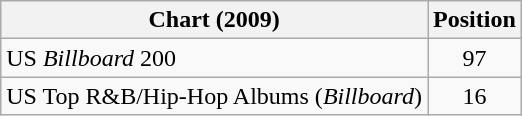<table class="wikitable sortable">
<tr>
<th scope="col">Chart (2009)</th>
<th scope="col">Position</th>
</tr>
<tr>
<td>US <em>Billboard</em> 200</td>
<td style="text-align:center;">97</td>
</tr>
<tr>
<td>US Top R&B/Hip-Hop Albums (<em>Billboard</em>)</td>
<td style="text-align:center;">16</td>
</tr>
</table>
